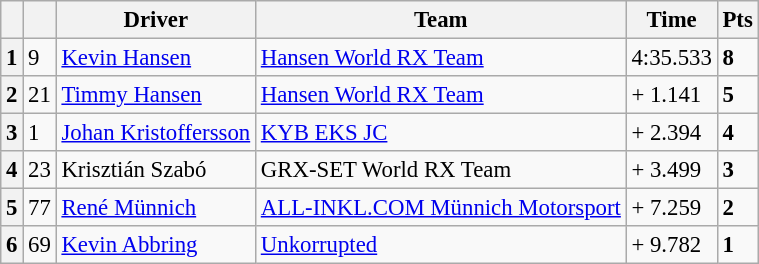<table class="wikitable" style="font-size:95%">
<tr>
<th></th>
<th></th>
<th>Driver</th>
<th>Team</th>
<th>Time</th>
<th>Pts</th>
</tr>
<tr>
<th>1</th>
<td>9</td>
<td> <a href='#'>Kevin Hansen</a></td>
<td><a href='#'>Hansen World RX Team</a></td>
<td>4:35.533</td>
<td><strong>8</strong></td>
</tr>
<tr>
<th>2</th>
<td>21</td>
<td> <a href='#'>Timmy Hansen</a></td>
<td><a href='#'>Hansen World RX Team</a></td>
<td>+ 1.141</td>
<td><strong>5</strong></td>
</tr>
<tr>
<th>3</th>
<td>1</td>
<td> <a href='#'>Johan Kristoffersson</a></td>
<td><a href='#'>KYB EKS JC</a></td>
<td>+ 2.394</td>
<td><strong>4</strong></td>
</tr>
<tr>
<th>4</th>
<td>23</td>
<td> Krisztián Szabó</td>
<td>GRX-SET World RX Team</td>
<td>+ 3.499</td>
<td><strong>3</strong></td>
</tr>
<tr>
<th>5</th>
<td>77</td>
<td> <a href='#'>René Münnich</a></td>
<td><a href='#'>ALL-INKL.COM Münnich Motorsport</a></td>
<td>+ 7.259</td>
<td><strong>2</strong></td>
</tr>
<tr>
<th>6</th>
<td>69</td>
<td> <a href='#'>Kevin Abbring</a></td>
<td><a href='#'>Unkorrupted</a></td>
<td>+ 9.782</td>
<td><strong>1</strong></td>
</tr>
</table>
